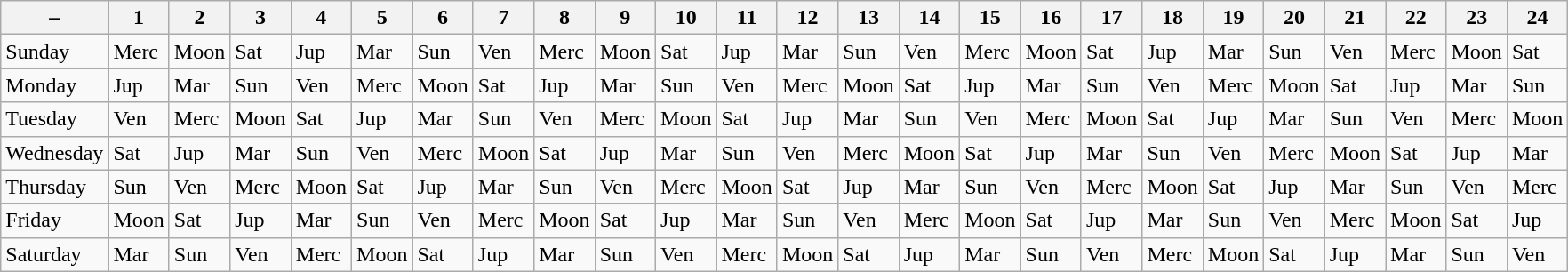<table class="wikitable" border="1">
<tr>
<th>–</th>
<th>1</th>
<th>2</th>
<th>3</th>
<th>4</th>
<th>5</th>
<th>6</th>
<th>7</th>
<th>8</th>
<th>9</th>
<th>10</th>
<th>11</th>
<th>12</th>
<th>13</th>
<th>14</th>
<th>15</th>
<th>16</th>
<th>17</th>
<th>18</th>
<th>19</th>
<th>20</th>
<th>21</th>
<th>22</th>
<th>23</th>
<th>24</th>
</tr>
<tr>
<td>Sunday</td>
<td>Merc</td>
<td>Moon</td>
<td>Sat</td>
<td>Jup</td>
<td>Mar</td>
<td>Sun</td>
<td>Ven</td>
<td>Merc</td>
<td>Moon</td>
<td>Sat</td>
<td>Jup</td>
<td>Mar</td>
<td>Sun</td>
<td>Ven</td>
<td>Merc</td>
<td>Moon</td>
<td>Sat</td>
<td>Jup</td>
<td>Mar</td>
<td>Sun</td>
<td>Ven</td>
<td>Merc</td>
<td>Moon</td>
<td>Sat</td>
</tr>
<tr>
<td>Monday</td>
<td>Jup</td>
<td>Mar</td>
<td>Sun</td>
<td>Ven</td>
<td>Merc</td>
<td>Moon</td>
<td>Sat</td>
<td>Jup</td>
<td>Mar</td>
<td>Sun</td>
<td>Ven</td>
<td>Merc</td>
<td>Moon</td>
<td>Sat</td>
<td>Jup</td>
<td>Mar</td>
<td>Sun</td>
<td>Ven</td>
<td>Merc</td>
<td>Moon</td>
<td>Sat</td>
<td>Jup</td>
<td>Mar</td>
<td>Sun</td>
</tr>
<tr>
<td>Tuesday</td>
<td>Ven</td>
<td>Merc</td>
<td>Moon</td>
<td>Sat</td>
<td>Jup</td>
<td>Mar</td>
<td>Sun</td>
<td>Ven</td>
<td>Merc</td>
<td>Moon</td>
<td>Sat</td>
<td>Jup</td>
<td>Mar</td>
<td>Sun</td>
<td>Ven</td>
<td>Merc</td>
<td>Moon</td>
<td>Sat</td>
<td>Jup</td>
<td>Mar</td>
<td>Sun</td>
<td>Ven</td>
<td>Merc</td>
<td>Moon</td>
</tr>
<tr>
<td>Wednesday</td>
<td>Sat</td>
<td>Jup</td>
<td>Mar</td>
<td>Sun</td>
<td>Ven</td>
<td>Merc</td>
<td>Moon</td>
<td>Sat</td>
<td>Jup</td>
<td>Mar</td>
<td>Sun</td>
<td>Ven</td>
<td>Merc</td>
<td>Moon</td>
<td>Sat</td>
<td>Jup</td>
<td>Mar</td>
<td>Sun</td>
<td>Ven</td>
<td>Merc</td>
<td>Moon</td>
<td>Sat</td>
<td>Jup</td>
<td>Mar</td>
</tr>
<tr>
<td>Thursday</td>
<td>Sun</td>
<td>Ven</td>
<td>Merc</td>
<td>Moon</td>
<td>Sat</td>
<td>Jup</td>
<td>Mar</td>
<td>Sun</td>
<td>Ven</td>
<td>Merc</td>
<td>Moon</td>
<td>Sat</td>
<td>Jup</td>
<td>Mar</td>
<td>Sun</td>
<td>Ven</td>
<td>Merc</td>
<td>Moon</td>
<td>Sat</td>
<td>Jup</td>
<td>Mar</td>
<td>Sun</td>
<td>Ven</td>
<td>Merc</td>
</tr>
<tr>
<td>Friday</td>
<td>Moon</td>
<td>Sat</td>
<td>Jup</td>
<td>Mar</td>
<td>Sun</td>
<td>Ven</td>
<td>Merc</td>
<td>Moon</td>
<td>Sat</td>
<td>Jup</td>
<td>Mar</td>
<td>Sun</td>
<td>Ven</td>
<td>Merc</td>
<td>Moon</td>
<td>Sat</td>
<td>Jup</td>
<td>Mar</td>
<td>Sun</td>
<td>Ven</td>
<td>Merc</td>
<td>Moon</td>
<td>Sat</td>
<td>Jup</td>
</tr>
<tr>
<td>Saturday</td>
<td>Mar</td>
<td>Sun</td>
<td>Ven</td>
<td>Merc</td>
<td>Moon</td>
<td>Sat</td>
<td>Jup</td>
<td>Mar</td>
<td>Sun</td>
<td>Ven</td>
<td>Merc</td>
<td>Moon</td>
<td>Sat</td>
<td>Jup</td>
<td>Mar</td>
<td>Sun</td>
<td>Ven</td>
<td>Merc</td>
<td>Moon</td>
<td>Sat</td>
<td>Jup</td>
<td>Mar</td>
<td>Sun</td>
<td>Ven</td>
</tr>
</table>
